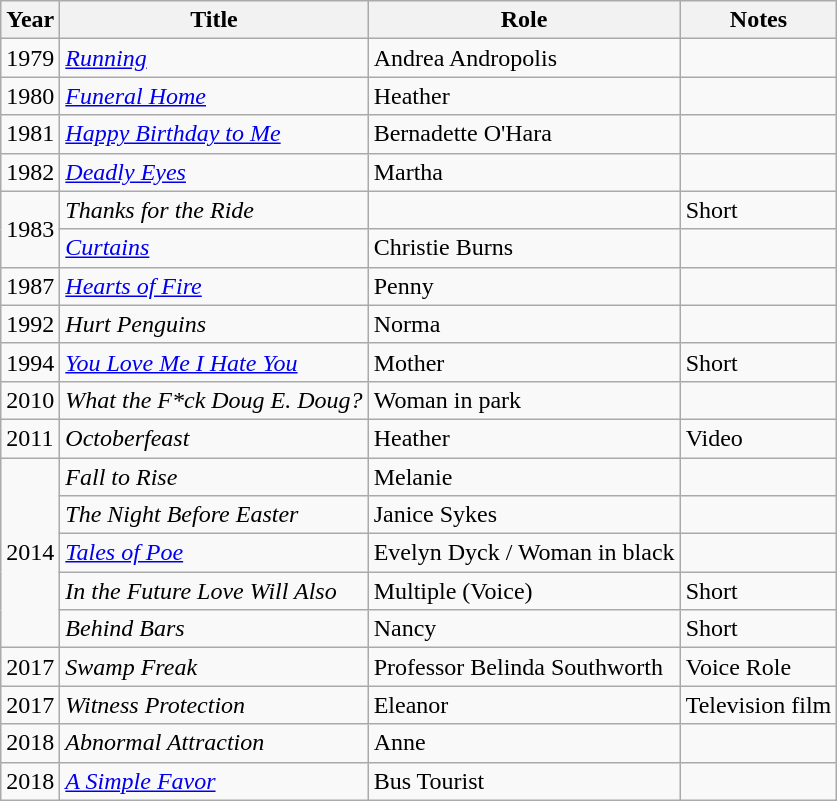<table class="wikitable sortable">
<tr>
<th>Year</th>
<th>Title</th>
<th>Role</th>
<th class="unsortable">Notes</th>
</tr>
<tr>
<td>1979</td>
<td><em><a href='#'>Running</a></em></td>
<td>Andrea Andropolis</td>
<td></td>
</tr>
<tr>
<td>1980</td>
<td><em><a href='#'>Funeral Home</a></em></td>
<td>Heather</td>
<td></td>
</tr>
<tr>
<td>1981</td>
<td><em><a href='#'>Happy Birthday to Me</a></em></td>
<td>Bernadette O'Hara</td>
<td></td>
</tr>
<tr>
<td>1982</td>
<td><em><a href='#'>Deadly Eyes</a></em></td>
<td>Martha</td>
<td></td>
</tr>
<tr>
<td rowspan="2">1983</td>
<td><em>Thanks for the Ride</em></td>
<td></td>
<td>Short</td>
</tr>
<tr>
<td><em><a href='#'>Curtains</a></em></td>
<td>Christie Burns</td>
<td></td>
</tr>
<tr>
<td>1987</td>
<td><em><a href='#'>Hearts of Fire</a></em></td>
<td>Penny</td>
<td></td>
</tr>
<tr>
<td>1992</td>
<td><em>Hurt Penguins</em></td>
<td>Norma</td>
<td></td>
</tr>
<tr>
<td>1994</td>
<td><em><a href='#'>You Love Me I Hate You</a></em></td>
<td>Mother</td>
<td>Short</td>
</tr>
<tr>
<td>2010</td>
<td><em>What the F*ck Doug E. Doug?</em></td>
<td>Woman in park</td>
<td></td>
</tr>
<tr>
<td>2011</td>
<td><em>Octoberfeast</em></td>
<td>Heather</td>
<td>Video</td>
</tr>
<tr>
<td rowspan="5">2014</td>
<td><em>Fall to Rise</em></td>
<td>Melanie</td>
<td></td>
</tr>
<tr>
<td data-sort-value="Night Before Easter, The"><em>The Night Before Easter</em></td>
<td>Janice Sykes</td>
<td></td>
</tr>
<tr>
<td><em><a href='#'>Tales of Poe</a></em></td>
<td>Evelyn Dyck / Woman in black</td>
<td></td>
</tr>
<tr>
<td><em>In the Future Love Will Also</em></td>
<td>Multiple (Voice)</td>
<td>Short</td>
</tr>
<tr>
<td><em>Behind Bars</em></td>
<td>Nancy</td>
<td>Short</td>
</tr>
<tr>
<td>2017</td>
<td><em>Swamp Freak</em></td>
<td>Professor Belinda Southworth</td>
<td>Voice Role</td>
</tr>
<tr>
<td>2017</td>
<td><em>Witness Protection</em></td>
<td>Eleanor</td>
<td>Television film</td>
</tr>
<tr>
<td>2018</td>
<td><em>Abnormal Attraction</em></td>
<td>Anne</td>
<td></td>
</tr>
<tr>
<td>2018</td>
<td data-sort-value="Simple Favor, A"><em><a href='#'>A Simple Favor</a></em></td>
<td>Bus Tourist</td>
<td></td>
</tr>
</table>
